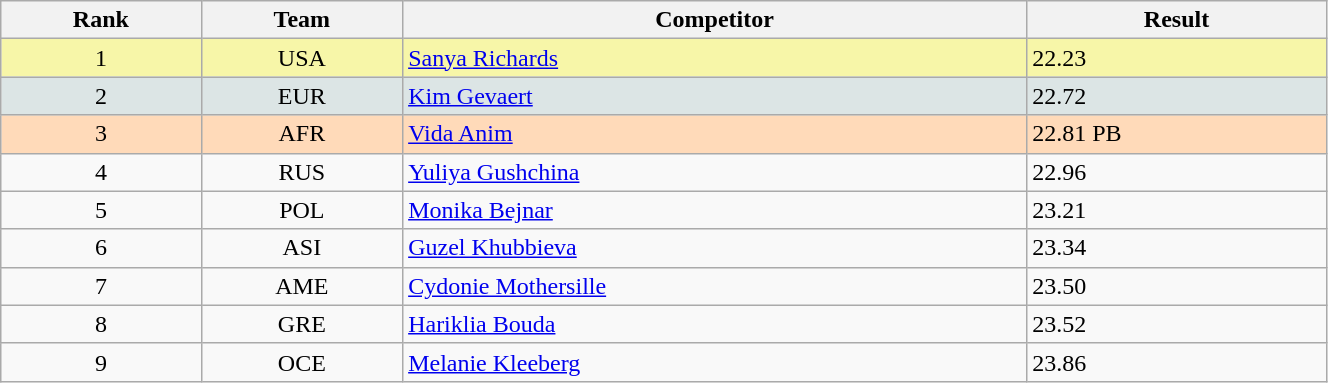<table class="wikitable" width=70% style=text-align:center>
<tr>
<th>Rank</th>
<th>Team</th>
<th>Competitor</th>
<th>Result</th>
</tr>
<tr bgcolor="#F7F6A8">
<td>1</td>
<td>USA</td>
<td align="left"><a href='#'>Sanya Richards</a></td>
<td align="left">22.23</td>
</tr>
<tr bgcolor="#DCE5E5">
<td>2</td>
<td>EUR</td>
<td align="left"><a href='#'>Kim Gevaert</a></td>
<td align="left">22.72</td>
</tr>
<tr bgcolor="#FFDAB9">
<td>3</td>
<td>AFR</td>
<td align="left"><a href='#'>Vida Anim</a></td>
<td align="left">22.81 PB</td>
</tr>
<tr>
<td>4</td>
<td>RUS</td>
<td align="left"><a href='#'>Yuliya Gushchina</a></td>
<td align="left">22.96</td>
</tr>
<tr>
<td>5</td>
<td>POL</td>
<td align="left"><a href='#'>Monika Bejnar</a></td>
<td align="left">23.21</td>
</tr>
<tr>
<td>6</td>
<td>ASI</td>
<td align="left"><a href='#'>Guzel Khubbieva</a></td>
<td align="left">23.34</td>
</tr>
<tr>
<td>7</td>
<td>AME</td>
<td align="left"><a href='#'>Cydonie Mothersille</a></td>
<td align="left">23.50</td>
</tr>
<tr>
<td>8</td>
<td>GRE</td>
<td align="left"><a href='#'>Hariklia Bouda</a></td>
<td align="left">23.52</td>
</tr>
<tr>
<td>9</td>
<td>OCE</td>
<td align="left"><a href='#'>Melanie Kleeberg</a></td>
<td align="left">23.86</td>
</tr>
</table>
